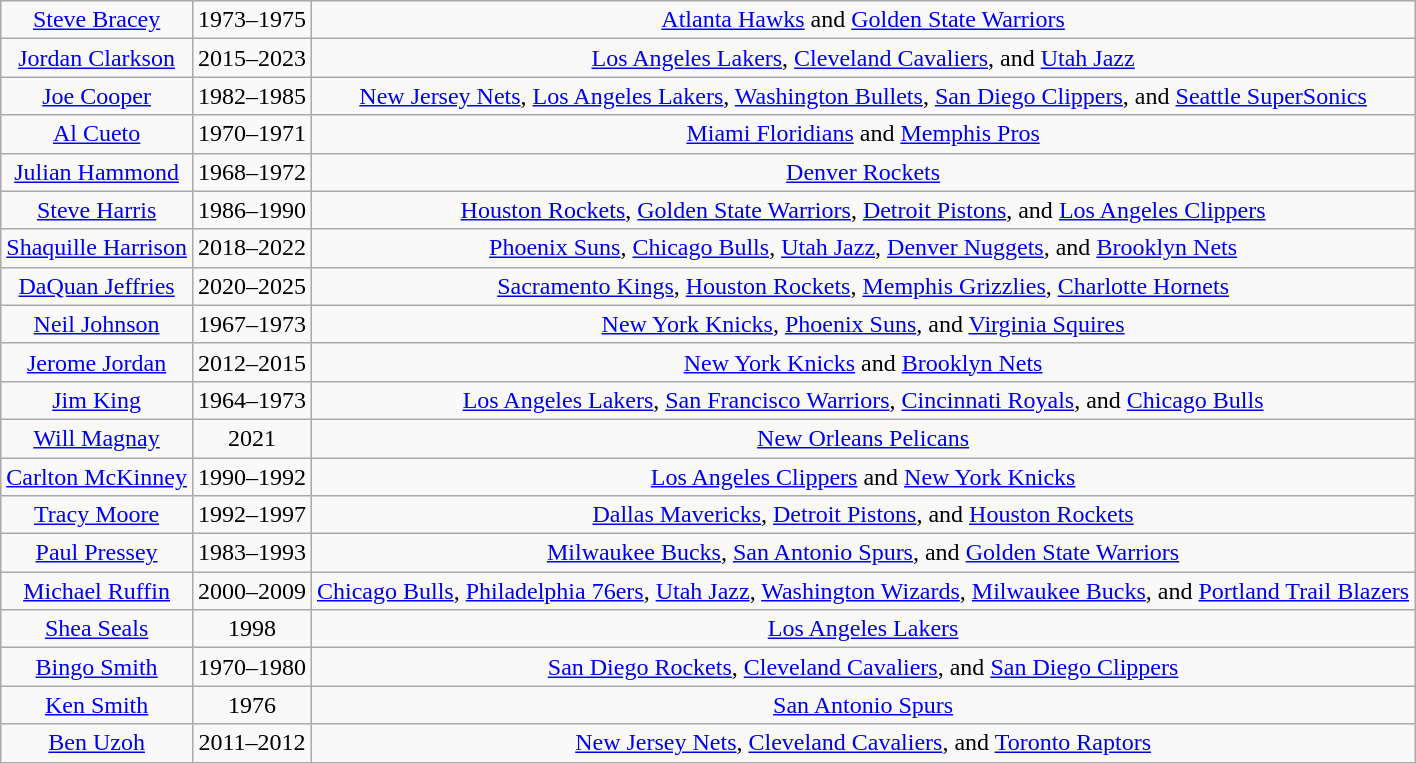<table class="wikitable" style="text-align:center">
<tr>
<td><a href='#'>Steve Bracey</a></td>
<td>1973–1975</td>
<td><a href='#'>Atlanta Hawks</a> and <a href='#'>Golden State Warriors</a></td>
</tr>
<tr>
<td><a href='#'>Jordan Clarkson</a></td>
<td>2015–2023</td>
<td><a href='#'>Los Angeles Lakers</a>, <a href='#'>Cleveland Cavaliers</a>, and <a href='#'>Utah Jazz</a></td>
</tr>
<tr>
<td><a href='#'>Joe Cooper</a></td>
<td>1982–1985</td>
<td><a href='#'>New Jersey Nets</a>, <a href='#'>Los Angeles Lakers</a>, <a href='#'>Washington Bullets</a>, <a href='#'>San Diego Clippers</a>, and <a href='#'>Seattle SuperSonics</a></td>
</tr>
<tr>
<td><a href='#'>Al Cueto</a></td>
<td>1970–1971</td>
<td><a href='#'>Miami Floridians</a> and <a href='#'>Memphis Pros</a></td>
</tr>
<tr>
<td><a href='#'>Julian Hammond</a></td>
<td>1968–1972</td>
<td><a href='#'>Denver Rockets</a></td>
</tr>
<tr>
<td><a href='#'>Steve Harris</a></td>
<td>1986–1990</td>
<td><a href='#'>Houston Rockets</a>, <a href='#'>Golden State Warriors</a>, <a href='#'>Detroit Pistons</a>, and <a href='#'>Los Angeles Clippers</a></td>
</tr>
<tr>
<td><a href='#'>Shaquille Harrison</a></td>
<td>2018–2022</td>
<td><a href='#'>Phoenix Suns</a>, <a href='#'>Chicago Bulls</a>, <a href='#'>Utah Jazz</a>, <a href='#'>Denver Nuggets</a>, and <a href='#'>Brooklyn Nets</a></td>
</tr>
<tr>
<td><a href='#'>DaQuan Jeffries</a></td>
<td>2020–2025</td>
<td><a href='#'>Sacramento Kings</a>, <a href='#'>Houston Rockets</a>, <a href='#'>Memphis Grizzlies</a>, <a href='#'>Charlotte Hornets</a></td>
</tr>
<tr>
<td><a href='#'>Neil Johnson</a></td>
<td>1967–1973</td>
<td><a href='#'>New York Knicks</a>, <a href='#'>Phoenix Suns</a>, and <a href='#'>Virginia Squires</a></td>
</tr>
<tr>
<td><a href='#'>Jerome Jordan</a></td>
<td>2012–2015</td>
<td><a href='#'>New York Knicks</a> and <a href='#'>Brooklyn Nets</a></td>
</tr>
<tr>
<td><a href='#'>Jim King</a></td>
<td>1964–1973</td>
<td><a href='#'>Los Angeles Lakers</a>, <a href='#'>San Francisco Warriors</a>, <a href='#'>Cincinnati Royals</a>, and <a href='#'>Chicago Bulls</a></td>
</tr>
<tr>
<td><a href='#'>Will Magnay</a></td>
<td>2021</td>
<td><a href='#'>New Orleans Pelicans</a></td>
</tr>
<tr>
<td><a href='#'>Carlton McKinney</a></td>
<td>1990–1992</td>
<td><a href='#'>Los Angeles Clippers</a> and <a href='#'>New York Knicks</a></td>
</tr>
<tr>
<td><a href='#'>Tracy Moore</a></td>
<td>1992–1997</td>
<td><a href='#'>Dallas Mavericks</a>, <a href='#'>Detroit Pistons</a>, and <a href='#'>Houston Rockets</a></td>
</tr>
<tr>
<td><a href='#'>Paul Pressey</a></td>
<td>1983–1993</td>
<td><a href='#'>Milwaukee Bucks</a>, <a href='#'>San Antonio Spurs</a>, and <a href='#'>Golden State Warriors</a></td>
</tr>
<tr>
<td><a href='#'>Michael Ruffin</a></td>
<td>2000–2009</td>
<td><a href='#'>Chicago Bulls</a>, <a href='#'>Philadelphia 76ers</a>, <a href='#'>Utah Jazz</a>, <a href='#'>Washington Wizards</a>, <a href='#'>Milwaukee Bucks</a>, and <a href='#'>Portland Trail Blazers</a></td>
</tr>
<tr>
<td><a href='#'>Shea Seals</a></td>
<td>1998</td>
<td><a href='#'>Los Angeles Lakers</a></td>
</tr>
<tr>
<td><a href='#'>Bingo Smith</a></td>
<td>1970–1980</td>
<td><a href='#'>San Diego Rockets</a>, <a href='#'>Cleveland Cavaliers</a>, and <a href='#'>San Diego Clippers</a></td>
</tr>
<tr>
<td><a href='#'>Ken Smith</a></td>
<td>1976</td>
<td><a href='#'>San Antonio Spurs</a></td>
</tr>
<tr>
<td><a href='#'>Ben Uzoh</a></td>
<td>2011–2012</td>
<td><a href='#'>New Jersey Nets</a>, <a href='#'>Cleveland Cavaliers</a>, and <a href='#'>Toronto Raptors</a></td>
</tr>
</table>
